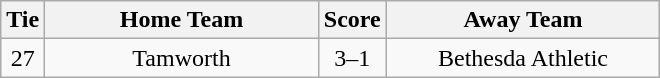<table class="wikitable" style="text-align:center;">
<tr>
<th width=20>Tie</th>
<th width=175>Home Team</th>
<th width=20>Score</th>
<th width=175>Away Team</th>
</tr>
<tr>
<td>27</td>
<td>Tamworth</td>
<td>3–1</td>
<td>Bethesda Athletic</td>
</tr>
</table>
